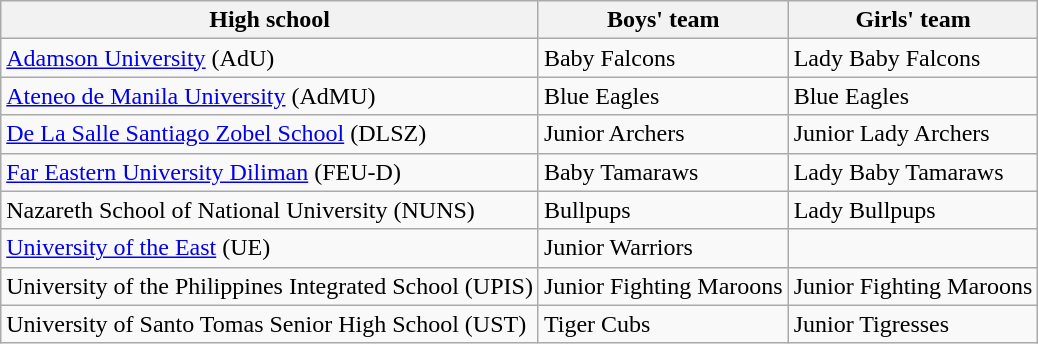<table class="wikitable">
<tr>
<th>High school</th>
<th>Boys' team</th>
<th>Girls' team</th>
</tr>
<tr>
<td><a href='#'>Adamson University</a> (AdU)</td>
<td>Baby Falcons</td>
<td>Lady Baby Falcons</td>
</tr>
<tr>
<td><a href='#'>Ateneo de Manila University</a> (AdMU)</td>
<td>Blue Eagles</td>
<td>Blue Eagles</td>
</tr>
<tr>
<td><a href='#'>De La Salle Santiago Zobel School</a> (DLSZ)</td>
<td>Junior Archers</td>
<td>Junior Lady Archers</td>
</tr>
<tr>
<td><a href='#'>Far Eastern University Diliman</a> (FEU-D)</td>
<td>Baby Tamaraws</td>
<td>Lady Baby Tamaraws</td>
</tr>
<tr>
<td>Nazareth School of National University (NUNS)</td>
<td>Bullpups</td>
<td>Lady Bullpups</td>
</tr>
<tr>
<td><a href='#'>University of the East</a> (UE)</td>
<td>Junior Warriors</td>
<td></td>
</tr>
<tr>
<td>University of the Philippines Integrated School (UPIS)</td>
<td>Junior Fighting Maroons</td>
<td>Junior Fighting Maroons</td>
</tr>
<tr>
<td>University of Santo Tomas Senior High School (UST)</td>
<td>Tiger Cubs</td>
<td>Junior Tigresses</td>
</tr>
</table>
